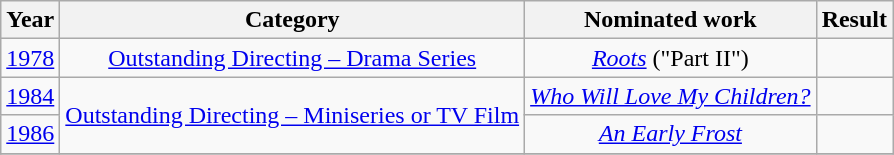<table class="wikitable sortable plainrowheaders" style="text-align:center;">
<tr>
<th>Year</th>
<th>Category</th>
<th>Nominated work</th>
<th>Result</th>
</tr>
<tr>
<td><a href='#'>1978</a></td>
<td><a href='#'>Outstanding Directing – Drama Series</a></td>
<td><em><a href='#'>Roots</a></em> ("Part II")</td>
<td></td>
</tr>
<tr>
<td><a href='#'>1984</a></td>
<td rowspan="2"><a href='#'>Outstanding Directing – Miniseries or TV Film</a></td>
<td><em><a href='#'>Who Will Love My Children?</a></em></td>
<td></td>
</tr>
<tr>
<td><a href='#'>1986</a></td>
<td><em><a href='#'>An Early Frost</a></em></td>
<td></td>
</tr>
<tr>
</tr>
</table>
